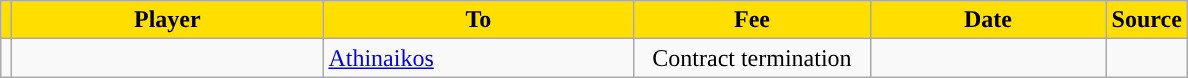<table class="wikitable sortable">
<tr>
<th style="background:#FFDE00"></th>
<th width=200 style="background:#FFDE00">Player</th>
<th width=200 style="background:#FFDE00">To</th>
<th width=150 style="background:#FFDE00">Fee</th>
<th width=150 style="background:#FFDE00">Date</th>
<th style="background:#FFDE00">Source</th>
</tr>
<tr>
<td align=center></td>
<td></td>
<td> <a href='#'>Athinaikos</a></td>
<td align=center>Contract termination</td>
<td align=center></td>
<td align=center></td>
</tr>
</table>
